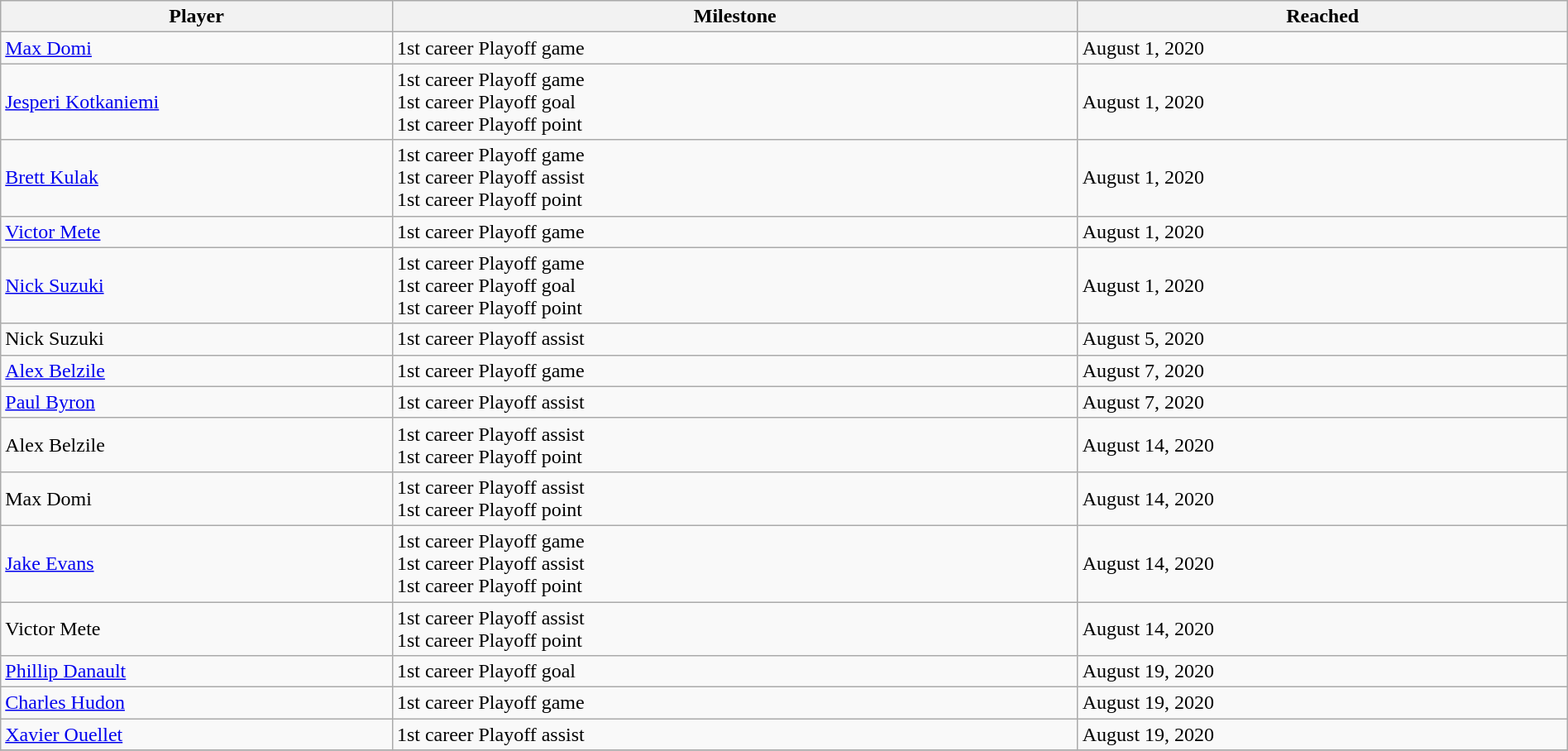<table class="wikitable sortable" style="width:100%;">
<tr align=center>
<th style="width:20%;">Player</th>
<th style="width:35%;">Milestone</th>
<th style="width:25%;" data-sort-type="date">Reached</th>
</tr>
<tr>
<td><a href='#'>Max Domi</a></td>
<td>1st career Playoff game</td>
<td>August 1, 2020</td>
</tr>
<tr>
<td><a href='#'>Jesperi Kotkaniemi</a></td>
<td>1st career Playoff game<br>1st career Playoff goal<br>1st career Playoff point</td>
<td>August 1, 2020</td>
</tr>
<tr>
<td><a href='#'>Brett Kulak</a></td>
<td>1st career Playoff game<br>1st career Playoff assist<br>1st career Playoff point</td>
<td>August 1, 2020</td>
</tr>
<tr>
<td><a href='#'>Victor Mete</a></td>
<td>1st career Playoff game</td>
<td>August 1, 2020</td>
</tr>
<tr>
<td><a href='#'>Nick Suzuki</a></td>
<td>1st career Playoff game<br>1st career Playoff goal<br>1st career Playoff point</td>
<td>August 1, 2020</td>
</tr>
<tr>
<td>Nick Suzuki</td>
<td>1st career Playoff assist</td>
<td>August 5, 2020</td>
</tr>
<tr>
<td><a href='#'>Alex Belzile</a></td>
<td>1st career Playoff game</td>
<td>August 7, 2020</td>
</tr>
<tr>
<td><a href='#'>Paul Byron</a></td>
<td>1st career Playoff assist</td>
<td>August 7, 2020</td>
</tr>
<tr>
<td>Alex Belzile</td>
<td>1st career Playoff assist<br>1st career Playoff point</td>
<td>August 14, 2020</td>
</tr>
<tr>
<td>Max Domi</td>
<td>1st career Playoff assist<br>1st career Playoff point</td>
<td>August 14, 2020</td>
</tr>
<tr>
<td><a href='#'>Jake Evans</a></td>
<td>1st career Playoff game<br>1st career Playoff assist<br>1st career Playoff point</td>
<td>August 14, 2020</td>
</tr>
<tr>
<td>Victor Mete</td>
<td>1st career Playoff assist<br>1st career Playoff point</td>
<td>August 14, 2020</td>
</tr>
<tr>
<td><a href='#'>Phillip Danault</a></td>
<td>1st career Playoff goal</td>
<td>August 19, 2020</td>
</tr>
<tr>
<td><a href='#'>Charles Hudon</a></td>
<td>1st career Playoff game</td>
<td>August 19, 2020</td>
</tr>
<tr>
<td><a href='#'>Xavier Ouellet</a></td>
<td>1st career Playoff assist</td>
<td>August 19, 2020</td>
</tr>
<tr>
</tr>
</table>
